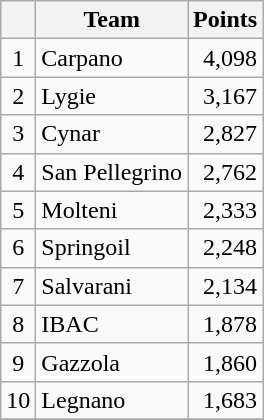<table class="wikitable">
<tr>
<th></th>
<th>Team</th>
<th>Points</th>
</tr>
<tr>
<td style="text-align:center">1</td>
<td>Carpano</td>
<td align="right">4,098</td>
</tr>
<tr>
<td style="text-align:center">2</td>
<td>Lygie</td>
<td align="right">3,167</td>
</tr>
<tr>
<td style="text-align:center">3</td>
<td>Cynar</td>
<td align="right">2,827</td>
</tr>
<tr>
<td style="text-align:center">4</td>
<td>San Pellegrino</td>
<td align="right">2,762</td>
</tr>
<tr>
<td style="text-align:center">5</td>
<td>Molteni</td>
<td align="right">2,333</td>
</tr>
<tr>
<td style="text-align:center">6</td>
<td>Springoil</td>
<td align="right">2,248</td>
</tr>
<tr>
<td style="text-align:center">7</td>
<td>Salvarani</td>
<td align="right">2,134</td>
</tr>
<tr>
<td style="text-align:center">8</td>
<td>IBAC</td>
<td align="right">1,878</td>
</tr>
<tr>
<td style="text-align:center">9</td>
<td>Gazzola</td>
<td align="right">1,860</td>
</tr>
<tr>
<td style="text-align:center">10</td>
<td>Legnano</td>
<td align="right">1,683</td>
</tr>
<tr>
</tr>
</table>
